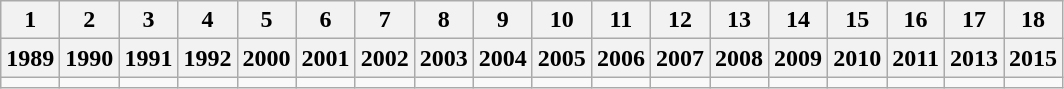<table class="wikitable">
<tr align="center">
<th>1</th>
<th>2</th>
<th>3</th>
<th>4</th>
<th>5</th>
<th>6</th>
<th>7</th>
<th>8</th>
<th>9</th>
<th>10</th>
<th>11</th>
<th>12</th>
<th>13</th>
<th>14</th>
<th>15</th>
<th>16</th>
<th>17</th>
<th>18</th>
</tr>
<tr align="center">
<th>1989</th>
<th>1990</th>
<th>1991</th>
<th>1992</th>
<th>2000</th>
<th>2001</th>
<th>2002</th>
<th>2003</th>
<th>2004</th>
<th>2005</th>
<th>2006</th>
<th>2007</th>
<th>2008</th>
<th>2009</th>
<th>2010</th>
<th>2011</th>
<th>2013</th>
<th>2015</th>
</tr>
<tr align="center">
<td></td>
<td></td>
<td></td>
<td></td>
<td></td>
<td></td>
<td></td>
<td></td>
<td></td>
<td></td>
<td></td>
<td></td>
<td></td>
<td></td>
<td></td>
<td></td>
<td></td>
<td></td>
</tr>
</table>
